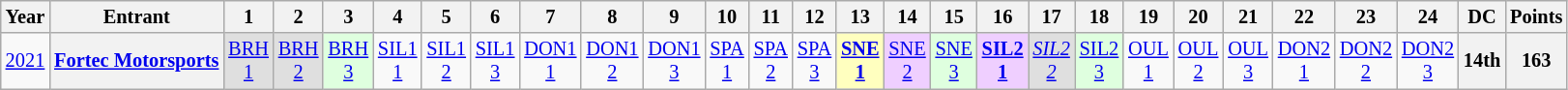<table class="wikitable" style="text-align:center; font-size:85%">
<tr>
<th>Year</th>
<th>Entrant</th>
<th>1</th>
<th>2</th>
<th>3</th>
<th>4</th>
<th>5</th>
<th>6</th>
<th>7</th>
<th>8</th>
<th>9</th>
<th>10</th>
<th>11</th>
<th>12</th>
<th>13</th>
<th>14</th>
<th>15</th>
<th>16</th>
<th>17</th>
<th>18</th>
<th>19</th>
<th>20</th>
<th>21</th>
<th>22</th>
<th>23</th>
<th>24</th>
<th>DC</th>
<th>Points</th>
</tr>
<tr>
<td><a href='#'>2021</a></td>
<th nowrap><a href='#'>Fortec Motorsports</a></th>
<td style="background:#DFDFDF;"><a href='#'>BRH<br>1</a><br></td>
<td style="background:#DFDFDF;"><a href='#'>BRH<br>2</a><br></td>
<td style="background:#DFFFDF;"><a href='#'>BRH<br>3</a><br></td>
<td><a href='#'>SIL1<br>1</a></td>
<td><a href='#'>SIL1<br>2</a></td>
<td><a href='#'>SIL1<br>3</a></td>
<td><a href='#'>DON1<br>1</a></td>
<td><a href='#'>DON1<br>2</a></td>
<td><a href='#'>DON1<br>3</a></td>
<td><a href='#'>SPA<br>1</a></td>
<td><a href='#'>SPA<br>2</a></td>
<td><a href='#'>SPA<br>3</a></td>
<td style="background:#FFFFBF;"><strong><a href='#'>SNE<br>1</a></strong><br></td>
<td style="background:#EFCFFF;"><a href='#'>SNE<br>2</a><br></td>
<td style="background:#DFFFDF;"><a href='#'>SNE<br>3</a><br></td>
<td style="background:#EFCFFF;"><strong><a href='#'>SIL2<br>1</a></strong><br></td>
<td style="background:#DFDFDF;"><em><a href='#'>SIL2<br>2</a></em><br></td>
<td style="background:#DFFFDF;"><a href='#'>SIL2<br>3</a><br></td>
<td><a href='#'>OUL<br>1</a></td>
<td><a href='#'>OUL<br>2</a></td>
<td><a href='#'>OUL<br>3</a></td>
<td><a href='#'>DON2<br>1</a></td>
<td><a href='#'>DON2<br>2</a></td>
<td><a href='#'>DON2<br>3</a></td>
<th>14th</th>
<th>163</th>
</tr>
</table>
